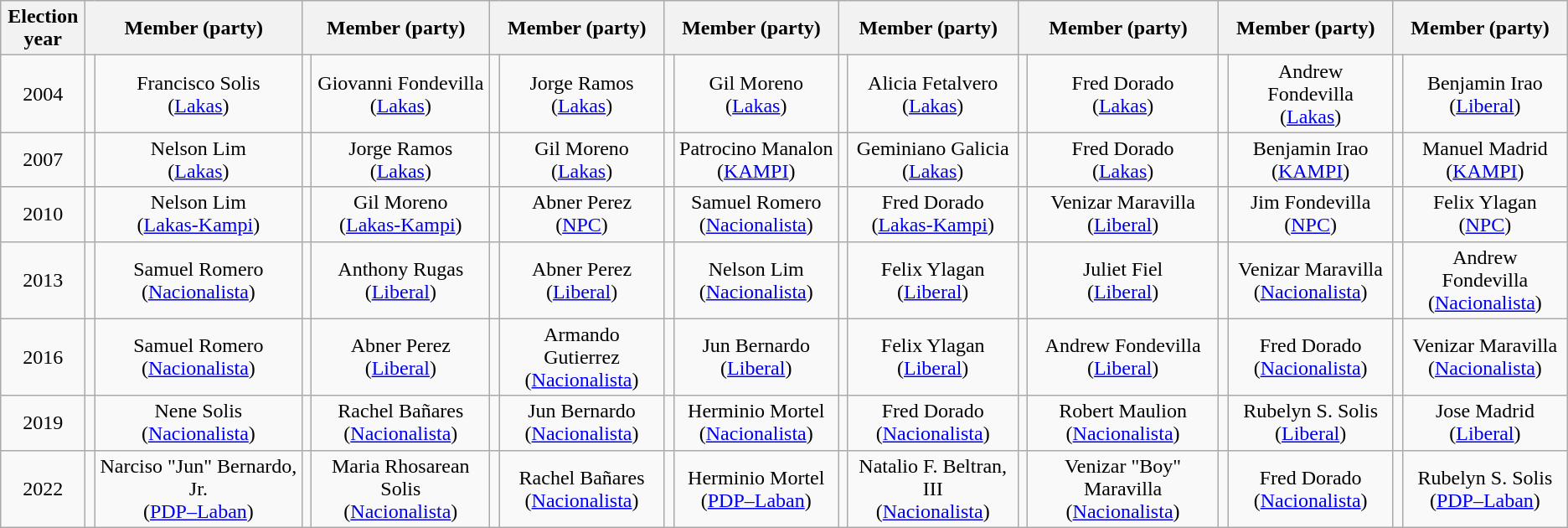<table class=wikitable style="text-align:center">
<tr>
<th width=60px>Election<br>year</th>
<th colspan=2 width=140px>Member (party)</th>
<th colspan=2 width=140px>Member (party)</th>
<th colspan=2 width=140px>Member (party)</th>
<th colspan=2 width=140px>Member (party)</th>
<th colspan=2 width=140px>Member (party)</th>
<th colspan=2 width=140px>Member (party)</th>
<th colspan=2 width=140px>Member (party)</th>
<th colspan=2 width=140px>Member (party)</th>
</tr>
<tr>
<td>2004</td>
<td bgcolor=></td>
<td>Francisco Solis<br>(<a href='#'>Lakas</a>)</td>
<td bgcolor=></td>
<td>Giovanni Fondevilla<br>(<a href='#'>Lakas</a>)</td>
<td bgcolor=></td>
<td>Jorge Ramos<br>(<a href='#'>Lakas</a>)</td>
<td bgcolor=></td>
<td>Gil Moreno<br>(<a href='#'>Lakas</a>)</td>
<td bgcolor=></td>
<td>Alicia Fetalvero<br>(<a href='#'>Lakas</a>)</td>
<td bgcolor=></td>
<td>Fred Dorado<br>(<a href='#'>Lakas</a>)</td>
<td bgcolor=></td>
<td>Andrew Fondevilla<br>(<a href='#'>Lakas</a>)</td>
<td bgcolor=></td>
<td>Benjamin Irao<br>(<a href='#'>Liberal</a>)</td>
</tr>
<tr>
<td>2007</td>
<td bgcolor=></td>
<td>Nelson Lim<br>(<a href='#'>Lakas</a>)</td>
<td bgcolor=></td>
<td>Jorge Ramos<br>(<a href='#'>Lakas</a>)</td>
<td bgcolor=></td>
<td>Gil Moreno<br>(<a href='#'>Lakas</a>)</td>
<td bgcolor=></td>
<td>Patrocino Manalon<br>(<a href='#'>KAMPI</a>)</td>
<td bgcolor=></td>
<td>Geminiano Galicia<br>(<a href='#'>Lakas</a>)</td>
<td bgcolor=></td>
<td>Fred Dorado<br>(<a href='#'>Lakas</a>)</td>
<td bgcolor=></td>
<td>Benjamin Irao<br>(<a href='#'>KAMPI</a>)</td>
<td bgcolor=></td>
<td>Manuel Madrid<br>(<a href='#'>KAMPI</a>)</td>
</tr>
<tr>
<td>2010</td>
<td bgcolor=></td>
<td>Nelson Lim<br>(<a href='#'>Lakas-Kampi</a>)</td>
<td bgcolor=></td>
<td>Gil Moreno<br>(<a href='#'>Lakas-Kampi</a>)</td>
<td bgcolor=></td>
<td>Abner Perez<br>(<a href='#'>NPC</a>)</td>
<td bgcolor=></td>
<td>Samuel Romero<br>(<a href='#'>Nacionalista</a>)</td>
<td bgcolor=></td>
<td>Fred Dorado<br>(<a href='#'>Lakas-Kampi</a>)</td>
<td bgcolor=></td>
<td>Venizar Maravilla<br>(<a href='#'>Liberal</a>)</td>
<td bgcolor=></td>
<td>Jim Fondevilla<br>(<a href='#'>NPC</a>)</td>
<td bgcolor=></td>
<td>Felix Ylagan<br>(<a href='#'>NPC</a>)</td>
</tr>
<tr>
<td>2013</td>
<td bgcolor=></td>
<td>Samuel Romero<br>(<a href='#'>Nacionalista</a>)</td>
<td bgcolor=></td>
<td>Anthony Rugas<br>(<a href='#'>Liberal</a>)</td>
<td bgcolor=></td>
<td>Abner Perez<br>(<a href='#'>Liberal</a>)</td>
<td bgcolor=></td>
<td>Nelson Lim<br>(<a href='#'>Nacionalista</a>)</td>
<td bgcolor=></td>
<td>Felix Ylagan<br>(<a href='#'>Liberal</a>)</td>
<td bgcolor=></td>
<td>Juliet Fiel<br>(<a href='#'>Liberal</a>)</td>
<td bgcolor=></td>
<td>Venizar Maravilla<br>(<a href='#'>Nacionalista</a>)</td>
<td bgcolor=></td>
<td>Andrew Fondevilla<br>(<a href='#'>Nacionalista</a>)</td>
</tr>
<tr>
<td>2016</td>
<td bgcolor=></td>
<td>Samuel Romero<br>(<a href='#'>Nacionalista</a>)</td>
<td bgcolor=></td>
<td>Abner Perez<br>(<a href='#'>Liberal</a>)</td>
<td bgcolor=></td>
<td>Armando Gutierrez<br>(<a href='#'>Nacionalista</a>)</td>
<td bgcolor=></td>
<td>Jun Bernardo<br>(<a href='#'>Liberal</a>)</td>
<td bgcolor=></td>
<td>Felix Ylagan<br>(<a href='#'>Liberal</a>)</td>
<td bgcolor=></td>
<td>Andrew Fondevilla<br>(<a href='#'>Liberal</a>)</td>
<td bgcolor=></td>
<td>Fred Dorado<br>(<a href='#'>Nacionalista</a>)</td>
<td bgcolor=></td>
<td>Venizar Maravilla<br>(<a href='#'>Nacionalista</a>)</td>
</tr>
<tr>
<td>2019</td>
<td bgcolor=></td>
<td>Nene Solis<br>(<a href='#'>Nacionalista</a>)</td>
<td bgcolor=></td>
<td>Rachel Bañares<br>(<a href='#'>Nacionalista</a>)</td>
<td bgcolor=></td>
<td>Jun Bernardo<br>(<a href='#'>Nacionalista</a>)</td>
<td bgcolor=></td>
<td>Herminio Mortel<br>(<a href='#'>Nacionalista</a>)</td>
<td bgcolor=></td>
<td>Fred Dorado<br>(<a href='#'>Nacionalista</a>)</td>
<td bgcolor=></td>
<td>Robert Maulion<br>(<a href='#'>Nacionalista</a>)</td>
<td bgcolor=></td>
<td>Rubelyn S. Solis<br>(<a href='#'>Liberal</a>)</td>
<td bgcolor=></td>
<td>Jose Madrid<br>(<a href='#'>Liberal</a>)</td>
</tr>
<tr>
<td>2022</td>
<td bgcolor=></td>
<td>Narciso "Jun" Bernardo, Jr.<br>(<a href='#'>PDP–Laban</a>)</td>
<td bgcolor=></td>
<td>Maria Rhosarean Solis<br>(<a href='#'>Nacionalista</a>)</td>
<td bgcolor=></td>
<td>Rachel Bañares<br>(<a href='#'>Nacionalista</a>)</td>
<td bgcolor=></td>
<td>Herminio Mortel<br>(<a href='#'>PDP–Laban</a>)</td>
<td bgcolor=></td>
<td>Natalio F. Beltran, III<br>(<a href='#'>Nacionalista</a>)</td>
<td bgcolor=></td>
<td>Venizar "Boy" Maravilla<br>(<a href='#'>Nacionalista</a>)</td>
<td bgcolor=></td>
<td>Fred Dorado<br>(<a href='#'>Nacionalista</a>)</td>
<td bgcolor=></td>
<td>Rubelyn S. Solis<br>(<a href='#'>PDP–Laban</a>)</td>
</tr>
</table>
